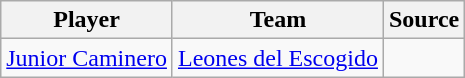<table class="wikitable" style="text-align:left;">
<tr>
<th>Player</th>
<th>Team</th>
<th>Source</th>
</tr>
<tr>
<td> <a href='#'>Junior Caminero</a></td>
<td><a href='#'>Leones del Escogido</a></td>
<td align=center></td>
</tr>
</table>
